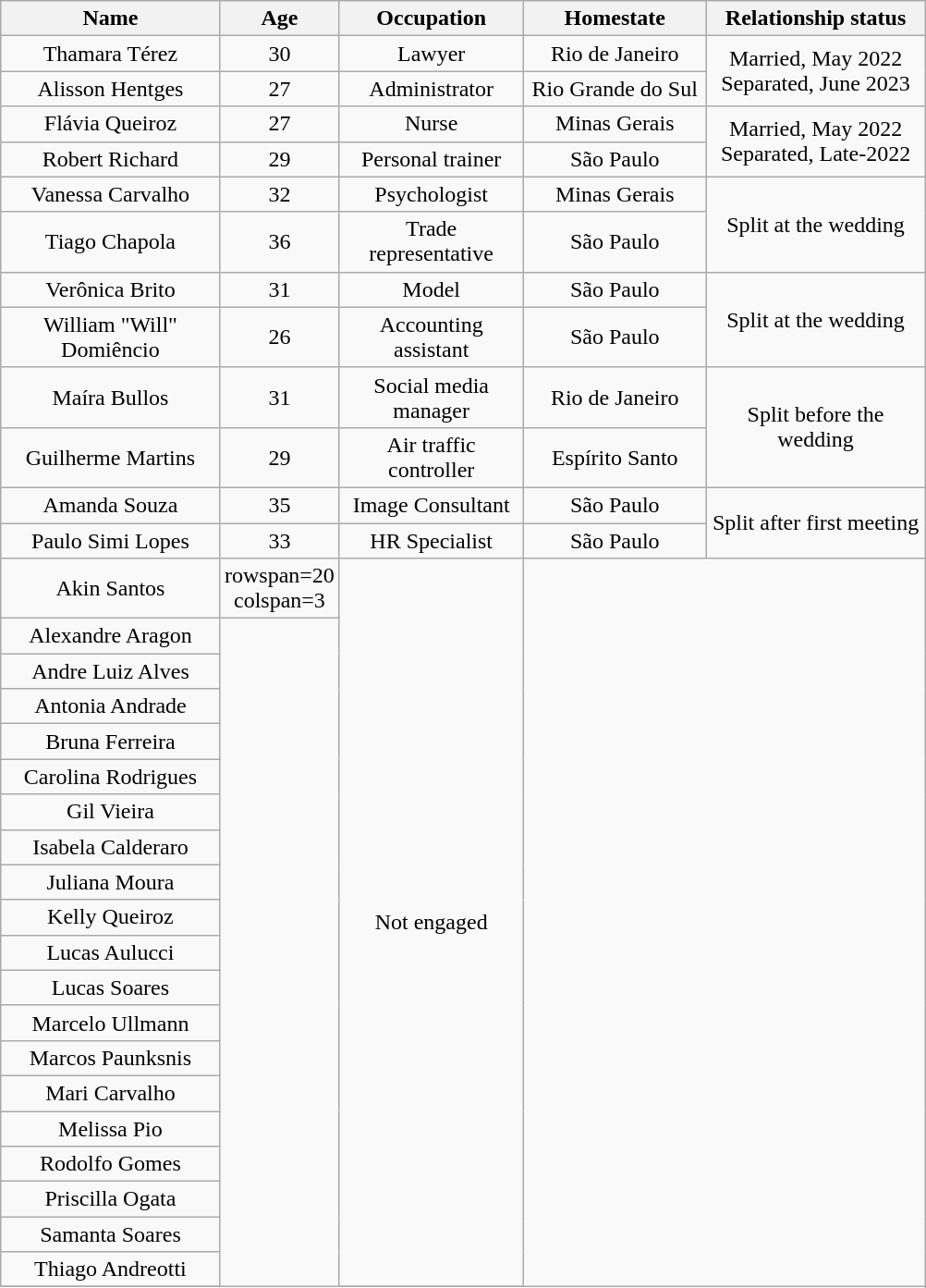<table class="wikitable sortable"  style="text-align:center;margin:1em auto;">
<tr>
<th width=150>Name</th>
<th width=050>Age</th>
<th width=125>Occupation</th>
<th width=125>Homestate</th>
<th width=150>Relationship status</th>
</tr>
<tr>
<td>Thamara Térez</td>
<td>30</td>
<td>Lawyer</td>
<td>Rio de Janeiro</td>
<td rowspan=2>Married, May 2022<br>Separated, June 2023</td>
</tr>
<tr>
<td>Alisson Hentges</td>
<td>27</td>
<td>Administrator</td>
<td>Rio Grande do Sul</td>
</tr>
<tr>
<td>Flávia Queiroz</td>
<td>27</td>
<td>Nurse</td>
<td>Minas Gerais</td>
<td rowspan=2>Married, May 2022<br>Separated, Late-2022</td>
</tr>
<tr>
<td>Robert Richard</td>
<td>29</td>
<td>Personal trainer</td>
<td>São Paulo</td>
</tr>
<tr>
<td>Vanessa Carvalho</td>
<td>32</td>
<td>Psychologist</td>
<td>Minas Gerais</td>
<td rowspan=2>Split at the wedding</td>
</tr>
<tr>
<td>Tiago Chapola</td>
<td>36</td>
<td>Trade representative</td>
<td>São Paulo</td>
</tr>
<tr>
<td>Verônica Brito</td>
<td>31</td>
<td>Model</td>
<td>São Paulo</td>
<td rowspan=2>Split at the wedding</td>
</tr>
<tr>
<td>William "Will" Domiêncio</td>
<td>26</td>
<td>Accounting assistant</td>
<td>São Paulo</td>
</tr>
<tr>
<td>Maíra Bullos</td>
<td>31</td>
<td>Social media manager</td>
<td>Rio de Janeiro</td>
<td rowspan=2>Split before the wedding</td>
</tr>
<tr>
<td>Guilherme Martins</td>
<td>29</td>
<td>Air traffic controller</td>
<td>Espírito Santo</td>
</tr>
<tr>
<td>Amanda Souza</td>
<td>35</td>
<td>Image Consultant</td>
<td>São Paulo</td>
<td rowspan=2>Split after first meeting</td>
</tr>
<tr>
<td>Paulo Simi Lopes</td>
<td>33</td>
<td>HR Specialist</td>
<td>São Paulo</td>
</tr>
<tr>
<td>Akin Santos</td>
<td>rowspan=20 colspan=3 </td>
<td rowspan=20>Not engaged</td>
</tr>
<tr>
<td>Alexandre Aragon</td>
</tr>
<tr>
<td>Andre Luiz Alves</td>
</tr>
<tr>
<td>Antonia Andrade</td>
</tr>
<tr>
<td>Bruna Ferreira</td>
</tr>
<tr>
<td>Carolina Rodrigues</td>
</tr>
<tr>
<td>Gil Vieira</td>
</tr>
<tr>
<td>Isabela Calderaro</td>
</tr>
<tr>
<td>Juliana Moura</td>
</tr>
<tr>
<td>Kelly Queiroz</td>
</tr>
<tr>
<td>Lucas Aulucci</td>
</tr>
<tr>
<td>Lucas Soares</td>
</tr>
<tr>
<td>Marcelo Ullmann</td>
</tr>
<tr>
<td>Marcos Paunksnis</td>
</tr>
<tr>
<td>Mari Carvalho</td>
</tr>
<tr>
<td>Melissa Pio</td>
</tr>
<tr>
<td>Rodolfo Gomes</td>
</tr>
<tr>
<td>Priscilla Ogata</td>
</tr>
<tr>
<td>Samanta Soares</td>
</tr>
<tr>
<td>Thiago Andreotti</td>
</tr>
<tr>
</tr>
</table>
